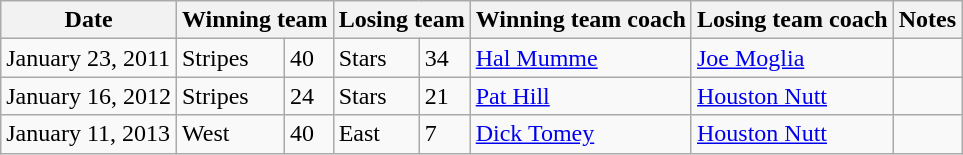<table class="wikitable">
<tr>
<th>Date</th>
<th colspan="2">Winning team</th>
<th colspan="2">Losing team</th>
<th>Winning team coach</th>
<th>Losing team coach</th>
<th>Notes</th>
</tr>
<tr>
<td>January 23, 2011</td>
<td>Stripes</td>
<td>40</td>
<td>Stars</td>
<td>34</td>
<td><a href='#'>Hal Mumme</a></td>
<td><a href='#'>Joe Moglia</a></td>
<td></td>
</tr>
<tr>
<td>January 16, 2012</td>
<td>Stripes</td>
<td>24</td>
<td>Stars</td>
<td>21</td>
<td><a href='#'>Pat Hill</a></td>
<td><a href='#'>Houston Nutt</a></td>
<td></td>
</tr>
<tr>
<td>January 11, 2013</td>
<td>West</td>
<td>40</td>
<td>East</td>
<td>7</td>
<td><a href='#'>Dick Tomey</a></td>
<td><a href='#'>Houston Nutt</a></td>
<td></td>
</tr>
</table>
